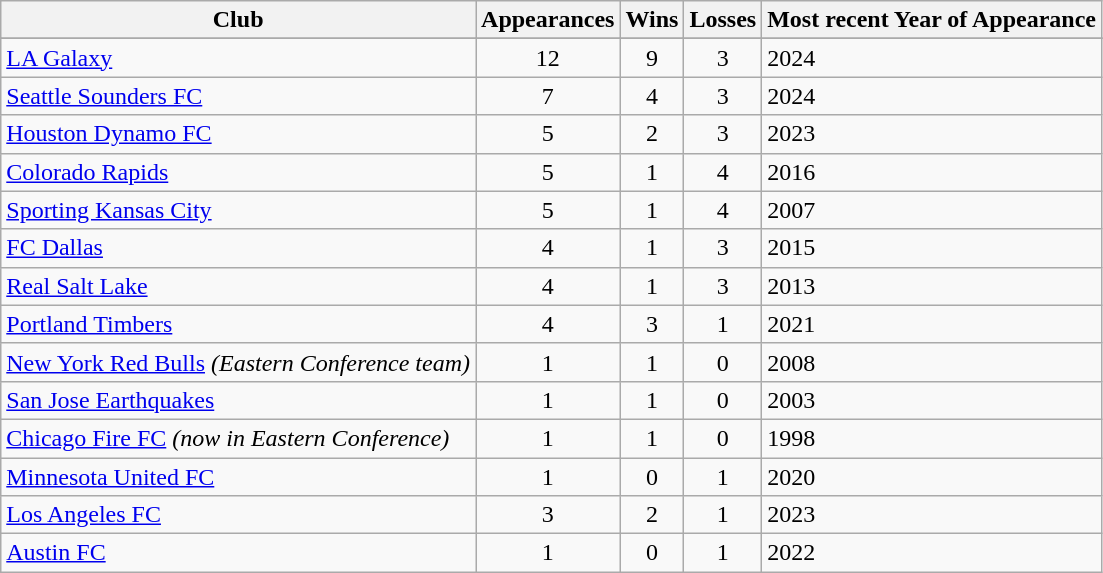<table class="wikitable sortable" style=text-align:center;">
<tr>
<th>Club</th>
<th>Appearances</th>
<th>Wins</th>
<th>Losses</th>
<th>Most recent Year of Appearance</th>
</tr>
<tr>
</tr>
<tr>
<td style="text-align:left"><a href='#'>LA Galaxy</a></td>
<td>12</td>
<td>9</td>
<td>3</td>
<td align=left>2024</td>
</tr>
<tr>
<td style="text-align:left"><a href='#'>Seattle Sounders FC</a></td>
<td>7</td>
<td>4</td>
<td>3</td>
<td align="left">2024</td>
</tr>
<tr>
<td style="text-align:left"><a href='#'>Houston Dynamo FC</a></td>
<td>5</td>
<td>2</td>
<td>3</td>
<td align=left>2023</td>
</tr>
<tr>
<td style="text-align:left"><a href='#'>Colorado Rapids</a></td>
<td>5</td>
<td>1</td>
<td>4</td>
<td align="left">2016</td>
</tr>
<tr>
<td style="text-align:left"><a href='#'>Sporting Kansas City</a></td>
<td>5</td>
<td>1</td>
<td>4</td>
<td align=left>2007</td>
</tr>
<tr>
<td style="text-align:left"><a href='#'>FC Dallas</a></td>
<td>4</td>
<td>1</td>
<td>3</td>
<td align="left">2015</td>
</tr>
<tr>
<td style="text-align:left"><a href='#'>Real Salt Lake</a></td>
<td>4</td>
<td>1</td>
<td>3</td>
<td align="left">2013</td>
</tr>
<tr>
<td style="text-align: left"><a href='#'>Portland Timbers</a></td>
<td>4</td>
<td>3</td>
<td>1</td>
<td align=left>2021</td>
</tr>
<tr>
<td style="text-align: left"><a href='#'>New York Red Bulls</a> <em>(Eastern Conference team)</em></td>
<td>1</td>
<td>1</td>
<td>0</td>
<td align="left">2008</td>
</tr>
<tr>
<td style="text-align:left"><a href='#'>San Jose Earthquakes</a></td>
<td>1</td>
<td>1</td>
<td>0</td>
<td align="left">2003</td>
</tr>
<tr>
<td style="text-align:left"><a href='#'>Chicago Fire FC</a> <em>(now in Eastern Conference)</em></td>
<td>1</td>
<td>1</td>
<td>0</td>
<td align="left">1998</td>
</tr>
<tr>
<td style="text-align:left"><a href='#'>Minnesota United FC</a></td>
<td>1</td>
<td>0</td>
<td>1</td>
<td align="left">2020</td>
</tr>
<tr>
<td style="text-align: left"><a href='#'>Los Angeles FC</a></td>
<td>3</td>
<td>2</td>
<td>1</td>
<td align="left">2023</td>
</tr>
<tr>
<td style="text-align:left"><a href='#'>Austin FC</a></td>
<td>1</td>
<td>0</td>
<td>1</td>
<td align="left">2022</td>
</tr>
</table>
